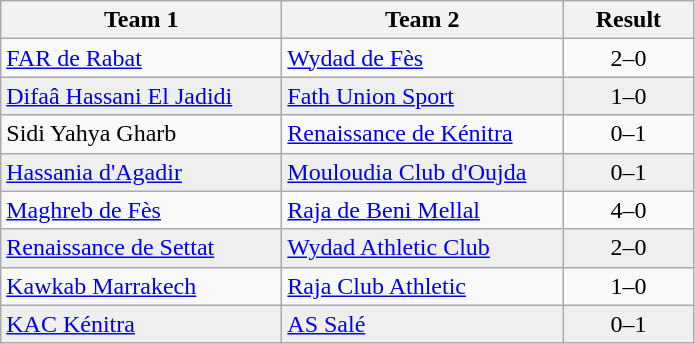<table class="wikitable">
<tr>
<th width="180">Team 1</th>
<th width="180">Team 2</th>
<th width="80">Result</th>
</tr>
<tr>
<td><a href='#'>FAR de Rabat</a></td>
<td><a href='#'>Wydad de Fès</a></td>
<td align="center">2–0</td>
</tr>
<tr style="background:#EFEFEF">
<td><a href='#'>Difaâ Hassani El Jadidi</a></td>
<td><a href='#'>Fath Union Sport</a></td>
<td align="center">1–0</td>
</tr>
<tr>
<td>Sidi Yahya Gharb</td>
<td><a href='#'>Renaissance de Kénitra</a></td>
<td align="center">0–1</td>
</tr>
<tr style="background:#EFEFEF">
<td><a href='#'>Hassania d'Agadir</a></td>
<td><a href='#'>Mouloudia Club d'Oujda</a></td>
<td align="center">0–1</td>
</tr>
<tr>
<td><a href='#'>Maghreb de Fès</a></td>
<td><a href='#'>Raja de Beni Mellal</a></td>
<td align="center">4–0</td>
</tr>
<tr style="background:#EFEFEF">
<td><a href='#'>Renaissance de Settat</a></td>
<td><a href='#'>Wydad Athletic Club</a></td>
<td align="center">2–0</td>
</tr>
<tr>
<td><a href='#'>Kawkab Marrakech</a></td>
<td><a href='#'>Raja Club Athletic</a></td>
<td align="center">1–0</td>
</tr>
<tr style="background:#EFEFEF">
<td><a href='#'>KAC Kénitra</a></td>
<td><a href='#'>AS Salé</a></td>
<td align="center">0–1</td>
</tr>
</table>
